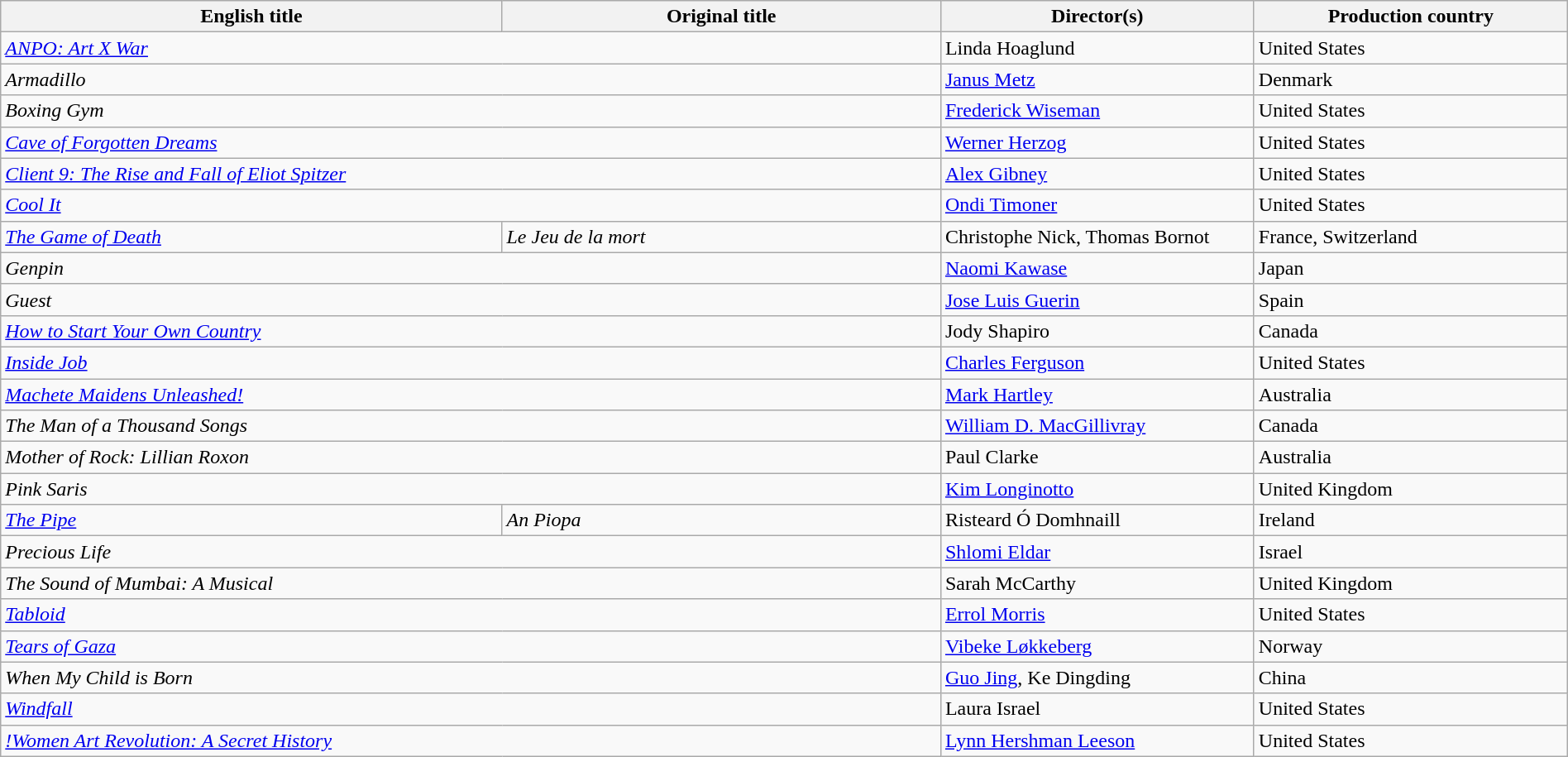<table class="sortable wikitable" width="100%">
<tr>
<th scope="col" width="32%">English title</th>
<th scope="col" width="28%">Original title</th>
<th scope="col" width="20%">Director(s)</th>
<th scope="col" width="20%">Production country</th>
</tr>
<tr>
<td colspan=2><em><a href='#'>ANPO: Art X War</a></em></td>
<td>Linda Hoaglund</td>
<td>United States</td>
</tr>
<tr>
<td colspan=2><em>Armadillo</em></td>
<td><a href='#'>Janus Metz</a></td>
<td>Denmark</td>
</tr>
<tr>
<td colspan=2><em>Boxing Gym</em></td>
<td><a href='#'>Frederick Wiseman</a></td>
<td>United States</td>
</tr>
<tr>
<td colspan=2><em><a href='#'>Cave of Forgotten Dreams</a></em></td>
<td><a href='#'>Werner Herzog</a></td>
<td>United States</td>
</tr>
<tr>
<td colspan=2><em><a href='#'>Client 9: The Rise and Fall of Eliot Spitzer</a></em></td>
<td><a href='#'>Alex Gibney</a></td>
<td>United States</td>
</tr>
<tr>
<td colspan=2><em><a href='#'>Cool It</a></em></td>
<td><a href='#'>Ondi Timoner</a></td>
<td>United States</td>
</tr>
<tr>
<td><em><a href='#'>The Game of Death</a></em></td>
<td><em>Le Jeu de la mort</em></td>
<td>Christophe Nick, Thomas Bornot</td>
<td>France, Switzerland</td>
</tr>
<tr>
<td colspan=2><em>Genpin</em></td>
<td><a href='#'>Naomi Kawase</a></td>
<td>Japan</td>
</tr>
<tr>
<td colspan=2><em>Guest</em></td>
<td><a href='#'>Jose Luis Guerin</a></td>
<td>Spain</td>
</tr>
<tr>
<td colspan=2><em><a href='#'>How to Start Your Own Country</a></em></td>
<td>Jody Shapiro</td>
<td>Canada</td>
</tr>
<tr>
<td colspan=2><em><a href='#'>Inside Job</a></em></td>
<td><a href='#'>Charles Ferguson</a></td>
<td>United States</td>
</tr>
<tr>
<td colspan=2><em><a href='#'>Machete Maidens Unleashed!</a></em></td>
<td><a href='#'>Mark Hartley</a></td>
<td>Australia</td>
</tr>
<tr>
<td colspan=2><em>The Man of a Thousand Songs</em></td>
<td><a href='#'>William D. MacGillivray</a></td>
<td>Canada</td>
</tr>
<tr>
<td colspan=2><em>Mother of Rock: Lillian Roxon</em></td>
<td>Paul Clarke</td>
<td>Australia</td>
</tr>
<tr>
<td colspan=2><em>Pink Saris</em></td>
<td><a href='#'>Kim Longinotto</a></td>
<td>United Kingdom</td>
</tr>
<tr>
<td><em><a href='#'>The Pipe</a></em></td>
<td><em>An Piopa</em></td>
<td>Risteard Ó Domhnaill</td>
<td>Ireland</td>
</tr>
<tr>
<td colspan=2><em>Precious Life</em></td>
<td><a href='#'>Shlomi Eldar</a></td>
<td>Israel</td>
</tr>
<tr>
<td colspan=2><em>The Sound of Mumbai: A Musical</em></td>
<td>Sarah McCarthy</td>
<td>United Kingdom</td>
</tr>
<tr>
<td colspan=2><em><a href='#'>Tabloid</a></em></td>
<td><a href='#'>Errol Morris</a></td>
<td>United States</td>
</tr>
<tr>
<td colspan=2><em><a href='#'>Tears of Gaza</a></em></td>
<td><a href='#'>Vibeke Løkkeberg</a></td>
<td>Norway</td>
</tr>
<tr>
<td colspan=2><em>When My Child is Born</em></td>
<td><a href='#'>Guo Jing</a>, Ke Dingding</td>
<td>China</td>
</tr>
<tr>
<td colspan=2><em><a href='#'>Windfall</a></em></td>
<td>Laura Israel</td>
<td>United States</td>
</tr>
<tr>
<td colspan=2><em><a href='#'>!Women Art Revolution: A Secret History</a></em></td>
<td><a href='#'>Lynn Hershman Leeson</a></td>
<td>United States</td>
</tr>
</table>
